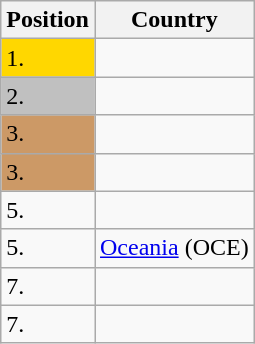<table class=wikitable>
<tr>
<th>Position</th>
<th>Country</th>
</tr>
<tr>
<td bgcolor=gold>1.</td>
<td></td>
</tr>
<tr>
<td bgcolor=silver>2.</td>
<td></td>
</tr>
<tr>
<td bgcolor=CC9966>3.</td>
<td></td>
</tr>
<tr>
<td bgcolor=CC9966>3.</td>
<td></td>
</tr>
<tr>
<td>5.</td>
<td></td>
</tr>
<tr>
<td>5.</td>
<td> <a href='#'>Oceania</a> (OCE)</td>
</tr>
<tr>
<td>7.</td>
<td></td>
</tr>
<tr>
<td>7.</td>
<td></td>
</tr>
</table>
